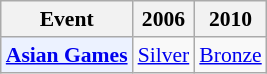<table class="wikitable" style="font-size: 90%; text-align:center">
<tr>
<th>Event</th>
<th>2006</th>
<th>2010</th>
</tr>
<tr>
<td bgcolor="#ECF2FF"; align="left"><strong><a href='#'>Asian Games</a></strong></td>
<td> <a href='#'>Silver</a></td>
<td> <a href='#'>Bronze</a></td>
</tr>
</table>
